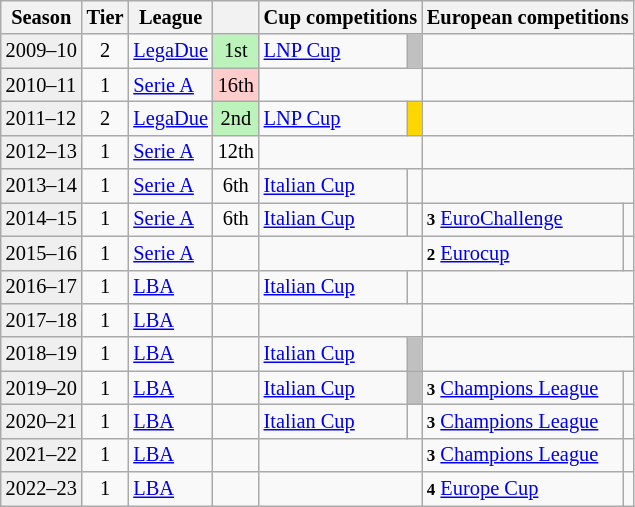<table class="wikitable" style="font-size:85%">
<tr>
<th>Season</th>
<th>Tier</th>
<th>League</th>
<th></th>
<th colspan=2>Cup competitions</th>
<th colspan=2>European competitions</th>
</tr>
<tr>
<td style="background:#efefef;">2009–10</td>
<td align="center">2</td>
<td><a href='#'>LegaDue</a></td>
<td style="background:#BBF3BB"   align=center>1st</td>
<td><a href='#'>LNP Cup</a></td>
<td style="background:silver"></td>
<td colspan=2></td>
</tr>
<tr>
<td style="background:#efefef;">2010–11</td>
<td align="center">1</td>
<td><a href='#'>Serie A</a></td>
<td style="background:#fcc" align=center>16th</td>
<td colspan=2></td>
<td colspan=2></td>
</tr>
<tr>
<td style="background:#efefef;">2011–12</td>
<td align="center">2</td>
<td><a href='#'>LegaDue</a></td>
<td style="background:#BBF3BB"    align=center>2nd</td>
<td><a href='#'>LNP Cup</a></td>
<td style="background:gold"></td>
<td colspan=2></td>
</tr>
<tr>
<td style="background:#efefef;">2012–13</td>
<td align="center">1</td>
<td><a href='#'>Serie A</a></td>
<td style="background " align=center>12th</td>
<td colspan=2></td>
<td colspan=2></td>
</tr>
<tr>
<td style="background:#efefef;">2013–14</td>
<td align="center">1</td>
<td><a href='#'>Serie A</a></td>
<td style="background " align=center>6th</td>
<td><a href='#'>Italian Cup</a></td>
<td></td>
<td colspan=2></td>
</tr>
<tr>
<td style="background:#efefef;">2014–15</td>
<td align="center">1</td>
<td><a href='#'>Serie A</a></td>
<td style="background " align=center>6th</td>
<td><a href='#'>Italian Cup</a></td>
<td></td>
<td><small><strong>3</strong></small> <a href='#'>EuroChallenge</a></td>
<td></td>
</tr>
<tr>
<td style="background:#efefef;">2015–16</td>
<td align="center">1</td>
<td><a href='#'>Serie A</a></td>
<td></td>
<td colspan=2></td>
<td><small><strong>2</strong></small> <a href='#'>Eurocup</a></td>
<td></td>
</tr>
<tr>
<td style="background:#efefef;">2016–17</td>
<td align="center">1</td>
<td><a href='#'>LBA</a></td>
<td></td>
<td><a href='#'>Italian Cup</a></td>
<td></td>
<td colspan=2></td>
</tr>
<tr>
<td style="background:#efefef;">2017–18</td>
<td align="center">1</td>
<td><a href='#'>LBA</a></td>
<td></td>
<td colspan=2></td>
<td colspan=2></td>
</tr>
<tr>
<td style="background:#efefef;">2018–19</td>
<td align="center">1</td>
<td><a href='#'>LBA</a></td>
<td></td>
<td><a href='#'>Italian Cup</a></td>
<td style="background:silver"></td>
<td colspan=2></td>
</tr>
<tr>
<td style="background:#efefef;">2019–20</td>
<td align="center">1</td>
<td><a href='#'>LBA</a></td>
<td></td>
<td><a href='#'>Italian Cup</a></td>
<td style="background:silver"></td>
<td><small><strong>3</strong></small> <a href='#'>Champions League</a></td>
<td></td>
</tr>
<tr>
<td style="background:#efefef;">2020–21</td>
<td align="center">1</td>
<td><a href='#'>LBA</a></td>
<td></td>
<td><a href='#'>Italian Cup</a></td>
<td></td>
<td><small><strong>3</strong></small> <a href='#'>Champions League</a></td>
<td></td>
</tr>
<tr>
<td style="background:#efefef;">2021–22</td>
<td align="center">1</td>
<td><a href='#'>LBA</a></td>
<td></td>
<td colspan=2></td>
<td><small><strong>3</strong></small> <a href='#'>Champions League</a></td>
<td></td>
</tr>
<tr>
<td style="background:#efefef;">2022–23</td>
<td align="center">1</td>
<td><a href='#'>LBA</a></td>
<td></td>
<td colspan=2></td>
<td><small><strong>4</strong></small> <a href='#'>Europe Cup</a></td>
<td></td>
</tr>
</table>
